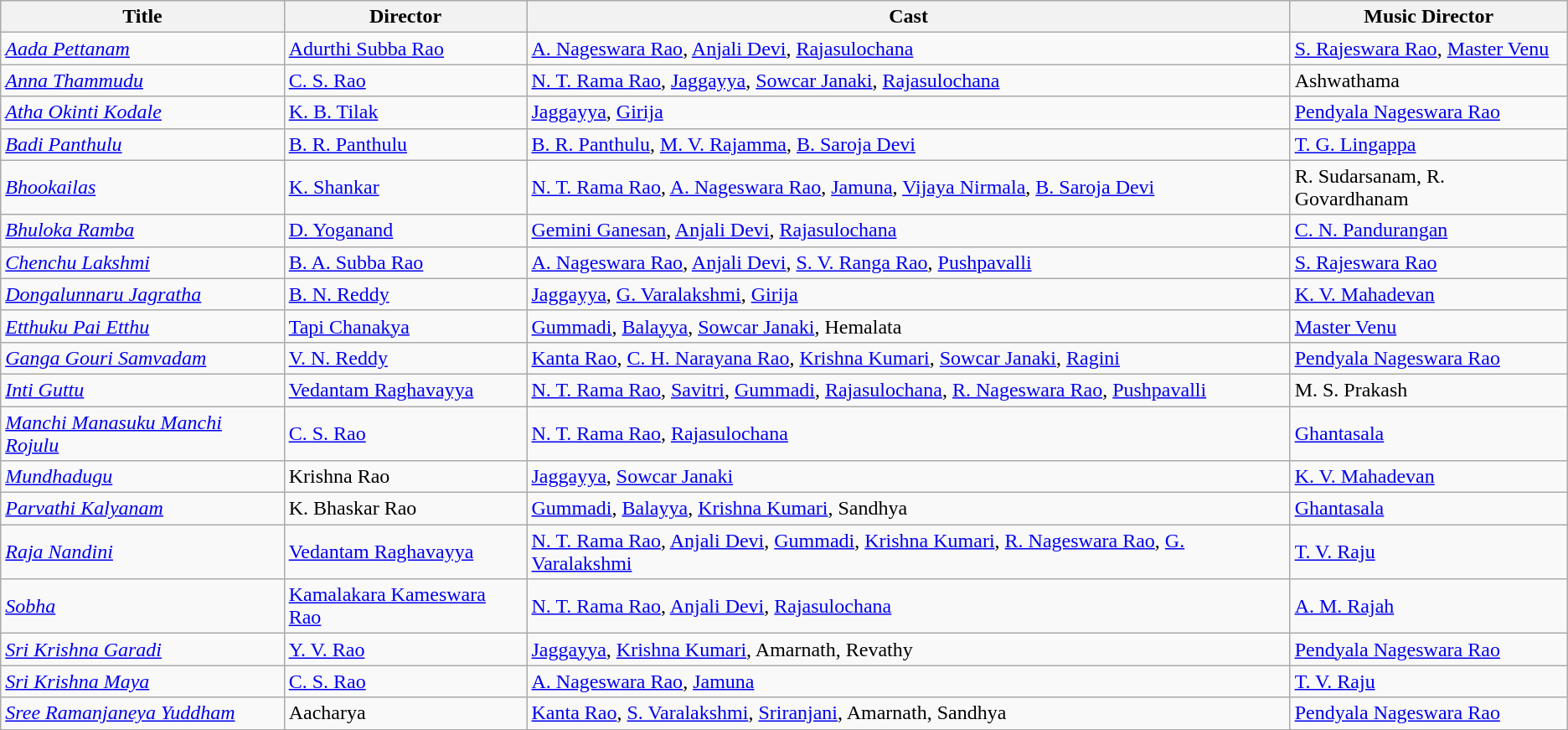<table class="wikitable">
<tr>
<th>Title</th>
<th>Director</th>
<th>Cast</th>
<th>Music Director</th>
</tr>
<tr>
<td><em><a href='#'>Aada Pettanam</a></em></td>
<td><a href='#'>Adurthi Subba Rao</a></td>
<td><a href='#'>A. Nageswara Rao</a>, <a href='#'>Anjali Devi</a>, <a href='#'>Rajasulochana</a></td>
<td><a href='#'>S. Rajeswara Rao</a>, <a href='#'>Master Venu</a></td>
</tr>
<tr>
<td><em><a href='#'>Anna Thammudu</a></em></td>
<td><a href='#'>C. S. Rao</a></td>
<td><a href='#'>N. T. Rama Rao</a>, <a href='#'>Jaggayya</a>, <a href='#'>Sowcar Janaki</a>, <a href='#'>Rajasulochana</a></td>
<td>Ashwathama</td>
</tr>
<tr>
<td><em><a href='#'>Atha Okinti Kodale</a></em></td>
<td><a href='#'>K. B. Tilak</a></td>
<td><a href='#'>Jaggayya</a>, <a href='#'>Girija</a></td>
<td><a href='#'>Pendyala Nageswara Rao</a></td>
</tr>
<tr>
<td><em><a href='#'>Badi Panthulu</a></em></td>
<td><a href='#'>B. R. Panthulu</a></td>
<td><a href='#'>B. R. Panthulu</a>, <a href='#'>M. V. Rajamma</a>, <a href='#'>B. Saroja Devi</a></td>
<td><a href='#'>T. G. Lingappa</a></td>
</tr>
<tr>
<td><em><a href='#'>Bhookailas</a></em></td>
<td><a href='#'>K. Shankar</a></td>
<td><a href='#'>N. T. Rama Rao</a>, <a href='#'>A. Nageswara Rao</a>, <a href='#'>Jamuna</a>, <a href='#'>Vijaya Nirmala</a>, <a href='#'>B. Saroja Devi</a></td>
<td>R. Sudarsanam, R. Govardhanam</td>
</tr>
<tr>
<td><em><a href='#'>Bhuloka Ramba</a></em></td>
<td><a href='#'>D. Yoganand</a></td>
<td><a href='#'>Gemini Ganesan</a>, <a href='#'>Anjali Devi</a>, <a href='#'>Rajasulochana</a></td>
<td><a href='#'>C. N. Pandurangan</a></td>
</tr>
<tr>
<td><em><a href='#'>Chenchu Lakshmi</a></em></td>
<td><a href='#'>B. A. Subba Rao</a></td>
<td><a href='#'>A. Nageswara Rao</a>, <a href='#'>Anjali Devi</a>, <a href='#'>S. V. Ranga Rao</a>, <a href='#'>Pushpavalli</a></td>
<td><a href='#'>S. Rajeswara Rao</a></td>
</tr>
<tr>
<td><em><a href='#'>Dongalunnaru Jagratha</a></em></td>
<td><a href='#'>B. N. Reddy</a></td>
<td><a href='#'>Jaggayya</a>, <a href='#'>G. Varalakshmi</a>, <a href='#'>Girija</a></td>
<td><a href='#'>K. V. Mahadevan</a></td>
</tr>
<tr>
<td><em><a href='#'>Etthuku Pai Etthu</a></em></td>
<td><a href='#'>Tapi Chanakya</a></td>
<td><a href='#'>Gummadi</a>, <a href='#'>Balayya</a>, <a href='#'>Sowcar Janaki</a>, Hemalata</td>
<td><a href='#'>Master Venu</a></td>
</tr>
<tr>
<td><em><a href='#'>Ganga Gouri Samvadam</a></em></td>
<td><a href='#'>V. N. Reddy</a></td>
<td><a href='#'>Kanta Rao</a>, <a href='#'>C. H. Narayana Rao</a>, <a href='#'>Krishna Kumari</a>, <a href='#'>Sowcar Janaki</a>, <a href='#'>Ragini</a></td>
<td><a href='#'>Pendyala Nageswara Rao</a></td>
</tr>
<tr>
<td><em><a href='#'>Inti Guttu</a></em></td>
<td><a href='#'>Vedantam Raghavayya</a></td>
<td><a href='#'>N. T. Rama Rao</a>, <a href='#'>Savitri</a>, <a href='#'>Gummadi</a>, <a href='#'>Rajasulochana</a>, <a href='#'>R. Nageswara Rao</a>, <a href='#'>Pushpavalli</a></td>
<td>M. S. Prakash</td>
</tr>
<tr>
<td><em><a href='#'>Manchi Manasuku Manchi Rojulu</a></em></td>
<td><a href='#'>C. S. Rao</a></td>
<td><a href='#'>N. T. Rama Rao</a>, <a href='#'>Rajasulochana</a></td>
<td><a href='#'>Ghantasala</a></td>
</tr>
<tr>
<td><em><a href='#'>Mundhadugu</a></em></td>
<td>Krishna Rao</td>
<td><a href='#'>Jaggayya</a>, <a href='#'>Sowcar Janaki</a></td>
<td><a href='#'>K. V. Mahadevan</a></td>
</tr>
<tr>
<td><em><a href='#'>Parvathi Kalyanam</a></em></td>
<td>K. Bhaskar Rao</td>
<td><a href='#'>Gummadi</a>, <a href='#'>Balayya</a>, <a href='#'>Krishna Kumari</a>, Sandhya</td>
<td><a href='#'>Ghantasala</a></td>
</tr>
<tr>
<td><em><a href='#'>Raja Nandini</a></em></td>
<td><a href='#'>Vedantam Raghavayya</a></td>
<td><a href='#'>N. T. Rama Rao</a>, <a href='#'>Anjali Devi</a>, <a href='#'>Gummadi</a>, <a href='#'>Krishna Kumari</a>, <a href='#'>R. Nageswara Rao</a>, <a href='#'>G. Varalakshmi</a></td>
<td><a href='#'>T. V. Raju</a></td>
</tr>
<tr>
<td><em><a href='#'>Sobha</a></em></td>
<td><a href='#'>Kamalakara Kameswara Rao</a></td>
<td><a href='#'>N. T. Rama Rao</a>, <a href='#'>Anjali Devi</a>, <a href='#'>Rajasulochana</a></td>
<td><a href='#'>A. M. Rajah</a></td>
</tr>
<tr>
<td><em><a href='#'>Sri Krishna Garadi</a></em></td>
<td><a href='#'>Y. V. Rao</a></td>
<td><a href='#'>Jaggayya</a>, <a href='#'>Krishna Kumari</a>, Amarnath, Revathy</td>
<td><a href='#'>Pendyala Nageswara Rao</a></td>
</tr>
<tr>
<td><em><a href='#'>Sri Krishna Maya</a></em></td>
<td><a href='#'>C. S. Rao</a></td>
<td><a href='#'>A. Nageswara Rao</a>, <a href='#'>Jamuna</a></td>
<td><a href='#'>T. V. Raju</a></td>
</tr>
<tr>
<td><em><a href='#'>Sree Ramanjaneya Yuddham</a></em></td>
<td>Aacharya</td>
<td><a href='#'>Kanta Rao</a>, <a href='#'>S. Varalakshmi</a>, <a href='#'>Sriranjani</a>, Amarnath, Sandhya</td>
<td><a href='#'>Pendyala Nageswara Rao</a></td>
</tr>
<tr>
</tr>
</table>
